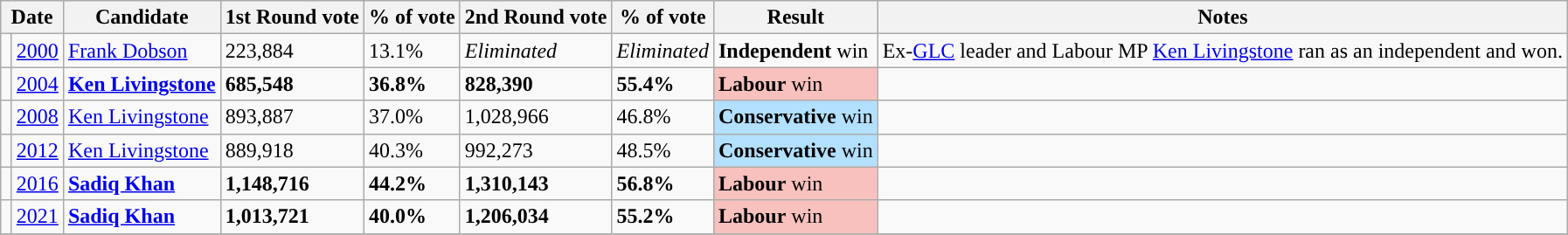<table class="wikitable sortable" style="text-align: left">
<tr>
<th colspan="2">Date</th>
<th>Candidate</th>
<th>1st Round vote</th>
<th>% of vote</th>
<th>2nd Round vote</th>
<th>% of vote</th>
<th>Result</th>
<th>Notes</th>
</tr>
<tr>
<td width="1" style="color:inherit;background:"></td>
<td><a href='#'>2000</a></td>
<td><a href='#'>Frank Dobson</a></td>
<td>223,884</td>
<td>13.1%</td>
<td><em>Eliminated</em></td>
<td><em>Eliminated</em></td>
<td><strong>Independent</strong> win</td>
<td>Ex-<a href='#'>GLC</a> leader and Labour MP <a href='#'>Ken Livingstone</a> ran as an independent and won.</td>
</tr>
<tr>
<td width="1" style="color:inherit;background:"></td>
<td><a href='#'>2004</a></td>
<td><strong><a href='#'>Ken Livingstone</a></strong></td>
<td><strong>685,548</strong></td>
<td><strong>36.8%</strong></td>
<td><strong>828,390</strong></td>
<td><strong>55.4%</strong></td>
<td bgcolor=#F8C1BE><strong>Labour</strong> win</td>
<td></td>
</tr>
<tr>
<td width="1" style="color:inherit;background:"></td>
<td><a href='#'>2008</a></td>
<td><a href='#'>Ken Livingstone</a></td>
<td>893,887</td>
<td>37.0%</td>
<td>1,028,966</td>
<td>46.8%</td>
<td bgcolor=#B3E0FF><strong>Conservative</strong> win</td>
<td></td>
</tr>
<tr>
<td width="1" style="color:inherit;background:"></td>
<td><a href='#'>2012</a></td>
<td><a href='#'>Ken Livingstone</a></td>
<td>889,918</td>
<td>40.3%</td>
<td>992,273</td>
<td>48.5%</td>
<td bgcolor=#B3E0FF><strong>Conservative</strong> win</td>
<td></td>
</tr>
<tr>
<td width="1" style="color:inherit;background:"></td>
<td><a href='#'>2016</a></td>
<td><strong><a href='#'>Sadiq Khan</a></strong></td>
<td><strong>1,148,716</strong></td>
<td><strong>44.2%</strong></td>
<td><strong>1,310,143</strong></td>
<td><strong>56.8%</strong></td>
<td bgcolor=#F8C1BE><strong>Labour</strong> win</td>
<td></td>
</tr>
<tr>
<td width="1" style="color:inherit;background:"></td>
<td><a href='#'>2021</a></td>
<td><strong><a href='#'>Sadiq Khan</a></strong></td>
<td><strong>1,013,721</strong></td>
<td><strong>40.0%</strong></td>
<td><strong>1,206,034</strong></td>
<td><strong>55.2%</strong></td>
<td bgcolor=#F8C1BE><strong>Labour</strong> win</td>
<td></td>
</tr>
<tr>
</tr>
</table>
